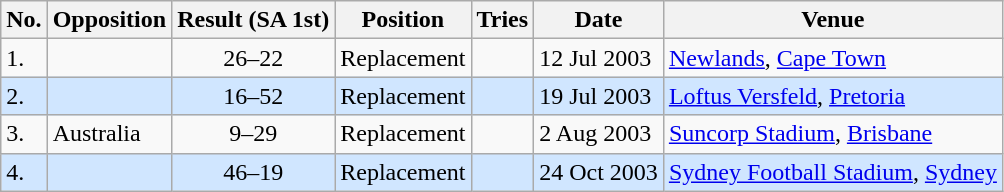<table class="wikitable sortable">
<tr>
<th>No.</th>
<th>Opposition</th>
<th>Result (SA 1st)</th>
<th>Position</th>
<th>Tries</th>
<th>Date</th>
<th>Venue</th>
</tr>
<tr>
<td>1.</td>
<td></td>
<td align="center">26–22</td>
<td>Replacement</td>
<td></td>
<td>12 Jul 2003</td>
<td><a href='#'>Newlands</a>, <a href='#'>Cape Town</a></td>
</tr>
<tr style="background: #D0E6FF;">
<td>2.</td>
<td></td>
<td align="center">16–52</td>
<td>Replacement</td>
<td></td>
<td>19 Jul 2003</td>
<td><a href='#'>Loftus Versfeld</a>, <a href='#'>Pretoria</a></td>
</tr>
<tr>
<td>3.</td>
<td> Australia</td>
<td align="center">9–29</td>
<td>Replacement</td>
<td></td>
<td>2 Aug 2003</td>
<td><a href='#'>Suncorp Stadium</a>, <a href='#'>Brisbane</a></td>
</tr>
<tr style="background: #D0E6FF;">
<td>4.</td>
<td></td>
<td align="center">46–19</td>
<td>Replacement</td>
<td></td>
<td>24 Oct 2003</td>
<td><a href='#'>Sydney Football Stadium</a>, <a href='#'>Sydney</a></td>
</tr>
</table>
